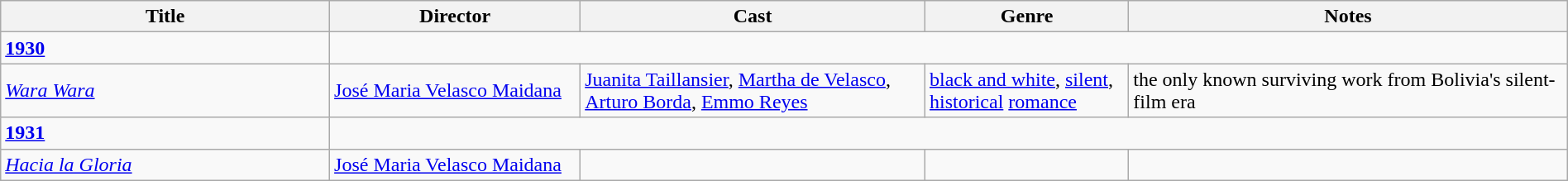<table class="wikitable" style="width:100%;">
<tr>
<th style="width:21%;">Title</th>
<th style="width:16%;">Director</th>
<th style="width:22%;">Cast</th>
<th style="width:13%;">Genre</th>
<th style="width:28%;">Notes</th>
</tr>
<tr>
<td><strong><a href='#'>1930</a></strong></td>
</tr>
<tr>
<td><em><a href='#'>Wara Wara</a></em></td>
<td><a href='#'>José Maria Velasco Maidana</a></td>
<td><a href='#'>Juanita Taillansier</a>, <a href='#'>Martha de Velasco</a>, <a href='#'>Arturo Borda</a>, <a href='#'>Emmo Reyes</a></td>
<td><a href='#'>black and white</a>, <a href='#'>silent</a>, <a href='#'>historical</a> <a href='#'>romance</a></td>
<td>the only known surviving work from Bolivia's silent-film era </td>
</tr>
<tr>
<td><strong><a href='#'>1931</a></strong></td>
</tr>
<tr>
<td><em><a href='#'>Hacia la Gloria</a></em></td>
<td><a href='#'>José Maria Velasco Maidana</a></td>
<td></td>
<td></td>
<td></td>
</tr>
</table>
